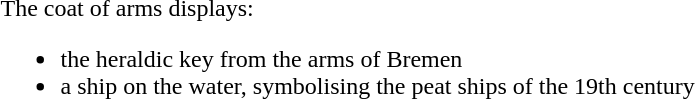<table>
<tr valign=top>
<td><br>The coat of arms displays:<ul><li>the heraldic key from the arms of Bremen</li><li>a ship on the water, symbolising the peat ships of the 19th century</li></ul></td>
</tr>
</table>
